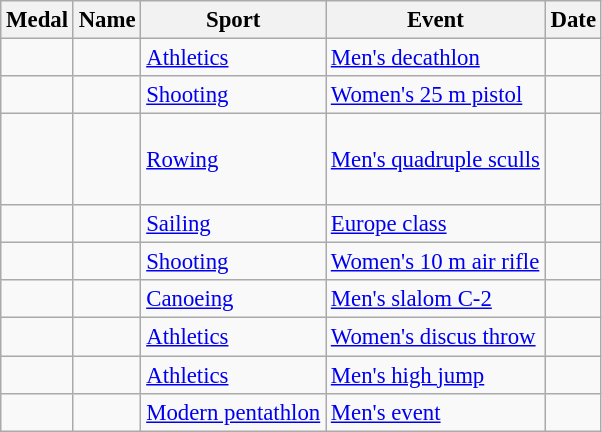<table class="wikitable sortable" style="font-size:95%">
<tr>
<th>Medal</th>
<th>Name</th>
<th>Sport</th>
<th>Event</th>
<th>Date</th>
</tr>
<tr>
<td></td>
<td></td>
<td><a href='#'>Athletics</a></td>
<td><a href='#'>Men's decathlon</a></td>
<td></td>
</tr>
<tr>
<td></td>
<td></td>
<td><a href='#'>Shooting</a></td>
<td><a href='#'>Women's 25 m pistol</a></td>
<td></td>
</tr>
<tr>
<td></td>
<td><br><br><br></td>
<td><a href='#'>Rowing</a></td>
<td><a href='#'>Men's quadruple sculls</a></td>
<td></td>
</tr>
<tr>
<td></td>
<td></td>
<td><a href='#'>Sailing</a></td>
<td><a href='#'>Europe class</a></td>
<td></td>
</tr>
<tr>
<td></td>
<td></td>
<td><a href='#'>Shooting</a></td>
<td><a href='#'>Women's 10 m air rifle</a></td>
<td></td>
</tr>
<tr>
<td></td>
<td><br></td>
<td><a href='#'>Canoeing</a></td>
<td><a href='#'>Men's slalom C-2</a></td>
<td></td>
</tr>
<tr>
<td></td>
<td></td>
<td><a href='#'>Athletics</a></td>
<td><a href='#'>Women's discus throw</a></td>
<td></td>
</tr>
<tr>
<td></td>
<td></td>
<td><a href='#'>Athletics</a></td>
<td><a href='#'>Men's high jump</a></td>
<td></td>
</tr>
<tr>
<td></td>
<td></td>
<td><a href='#'>Modern pentathlon</a></td>
<td><a href='#'>Men's event</a></td>
<td></td>
</tr>
</table>
